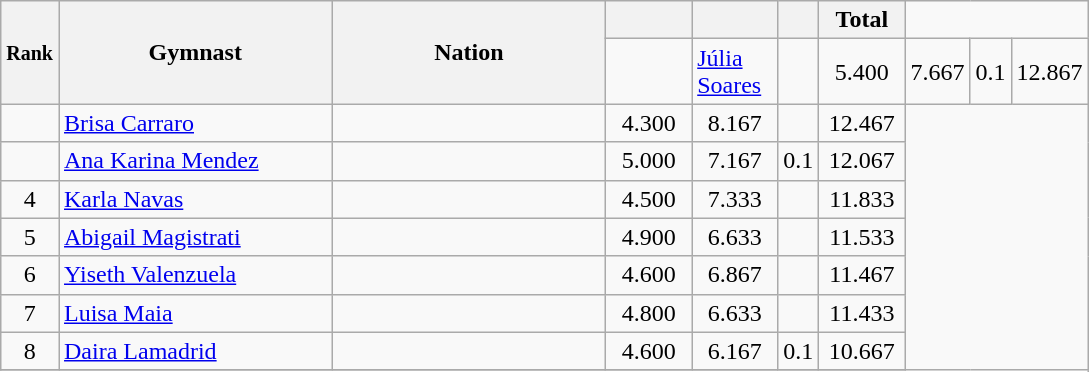<table style="text-align:center;" class="wikitable sortable">
<tr>
<th rowspan="2" scope="col" style="width:15px;"><small>Rank</small></th>
<th rowspan="2" scope="col" style="width:175px;">Gymnast</th>
<th rowspan="2" scope="col" style="width:175px;">Nation</th>
<th scope="col" style="width:50px;"><small></small></th>
<th scope="col" style="width:50px;"><small></small></th>
<th scope="col" style="width:20px;"><small></small></th>
<th scope="col" style="width:50px;">Total</th>
</tr>
<tr>
<td></td>
<td align=left><a href='#'>Júlia Soares</a></td>
<td align=left></td>
<td>5.400</td>
<td>7.667</td>
<td>0.1</td>
<td>12.867</td>
</tr>
<tr>
<td></td>
<td align=left><a href='#'>Brisa Carraro</a></td>
<td align=left></td>
<td>4.300</td>
<td>8.167</td>
<td></td>
<td>12.467</td>
</tr>
<tr>
<td></td>
<td align=left><a href='#'>Ana Karina Mendez</a></td>
<td align=left></td>
<td>5.000</td>
<td>7.167</td>
<td>0.1</td>
<td>12.067</td>
</tr>
<tr>
<td>4</td>
<td align=left><a href='#'>Karla Navas</a></td>
<td align=left></td>
<td>4.500</td>
<td>7.333</td>
<td></td>
<td>11.833</td>
</tr>
<tr>
<td>5</td>
<td align=left><a href='#'>Abigail Magistrati</a></td>
<td align=left></td>
<td>4.900</td>
<td>6.633</td>
<td></td>
<td>11.533</td>
</tr>
<tr>
<td>6</td>
<td align=left><a href='#'>Yiseth Valenzuela</a></td>
<td align=left></td>
<td>4.600</td>
<td>6.867</td>
<td></td>
<td>11.467</td>
</tr>
<tr>
<td>7</td>
<td align=left><a href='#'>Luisa Maia</a></td>
<td align=left></td>
<td>4.800</td>
<td>6.633</td>
<td></td>
<td>11.433</td>
</tr>
<tr>
<td>8</td>
<td align=left><a href='#'>Daira Lamadrid</a></td>
<td align=left></td>
<td>4.600</td>
<td>6.167</td>
<td>0.1</td>
<td>10.667</td>
</tr>
<tr>
</tr>
</table>
